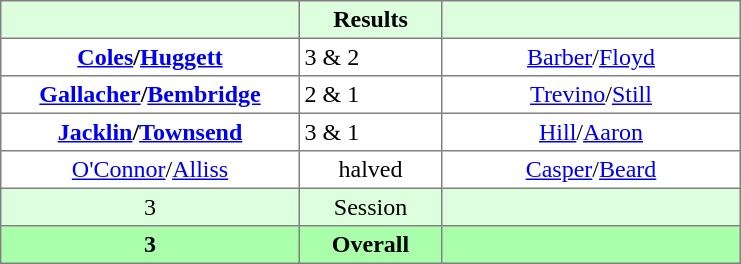<table border="1" cellpadding="3" style="border-collapse:collapse; text-align:center;">
<tr style="background:#dfd;">
<th style="width:12em;"></th>
<th style="width:5.5em;">Results</th>
<th style="width:12em;"></th>
</tr>
<tr>
<td><strong><a href='#'>Coles</a>/<a href='#'>Huggett</a></strong></td>
<td align=left> 3 & 2</td>
<td><a href='#'>Barber</a>/<a href='#'>Floyd</a></td>
</tr>
<tr>
<td><strong><a href='#'>Gallacher</a>/<a href='#'>Bembridge</a></strong></td>
<td align=left> 2 & 1</td>
<td><a href='#'>Trevino</a>/<a href='#'>Still</a></td>
</tr>
<tr>
<td><strong><a href='#'>Jacklin</a>/<a href='#'>Townsend</a></strong></td>
<td align=left> 3 & 1</td>
<td><a href='#'>Hill</a>/<a href='#'>Aaron</a></td>
</tr>
<tr>
<td><a href='#'>O'Connor</a>/<a href='#'>Alliss</a></td>
<td>halved</td>
<td><a href='#'>Casper</a>/<a href='#'>Beard</a></td>
</tr>
<tr style="background:#dfd;">
<td>3</td>
<td>Session</td>
<td></td>
</tr>
<tr style="background:#afa;">
<th>3</th>
<th>Overall</th>
<th></th>
</tr>
</table>
